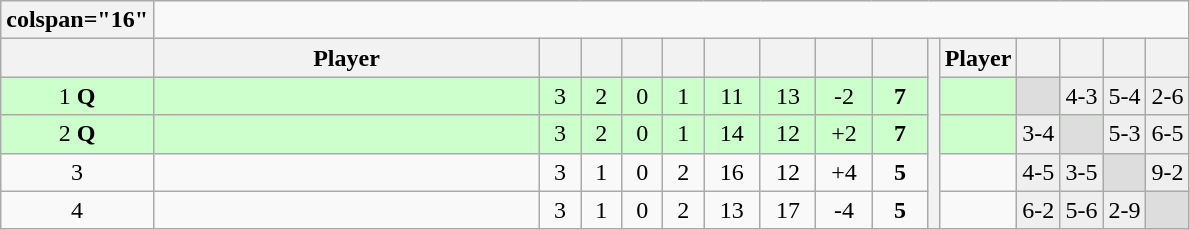<table class=wikitable style=text-align:center>
<tr>
<th>colspan="16" </th>
</tr>
<tr>
<th width=20 abbr=Position></th>
<th width=250>Player</th>
<th width=20 abbr=Played></th>
<th width=20 abbr=Won></th>
<th width=20 abbr=Drawn></th>
<th width=20 abbr=Lost></th>
<th width=30 abbr=Points for></th>
<th width=30 abbr=Points against></th>
<th width=30 abbr=Points difference></th>
<th width=30 abbr=Points></th>
<th rowspan="5" abbr=H2H></th>
<th>Player</th>
<th></th>
<th></th>
<th></th>
<th></th>
</tr>
<tr bgcolor=#CCFFCC>
<td>1 <strong>Q</strong></td>
<td align=left><strong></strong></td>
<td>3</td>
<td>2</td>
<td>0</td>
<td>1</td>
<td>11</td>
<td>13</td>
<td>-2</td>
<td><strong>7</strong></td>
<td></td>
<td bgcolor="#dddddd"> </td>
<td bgcolor="#efefef">4-3</td>
<td bgcolor="#efefef">5-4</td>
<td bgcolor="#efefef">2-6</td>
</tr>
<tr bgcolor=#CCFFCC>
<td>2 <strong>Q</strong> </td>
<td align=left><strong></strong></td>
<td>3</td>
<td>2</td>
<td>0</td>
<td>1</td>
<td>14</td>
<td>12</td>
<td>+2</td>
<td><strong>7</strong></td>
<td></td>
<td bgcolor="#efefef">3-4</td>
<td bgcolor="#dddddd"> </td>
<td bgcolor="#efefef">5-3</td>
<td bgcolor="#efefef">6-5</td>
</tr>
<tr>
<td>3 </td>
<td align=left><strong></strong></td>
<td>3</td>
<td>1</td>
<td>0</td>
<td>2</td>
<td>16</td>
<td>12</td>
<td>+4</td>
<td><strong>5</strong></td>
<td></td>
<td bgcolor="#efefef">4-5</td>
<td bgcolor="#efefef">3-5</td>
<td bgcolor="#dddddd"> </td>
<td bgcolor="#efefef">9-2</td>
</tr>
<tr>
<td>4 </td>
<td align=left><strong></strong></td>
<td>3</td>
<td>1</td>
<td>0</td>
<td>2</td>
<td>13</td>
<td>17</td>
<td>-4</td>
<td><strong>5</strong></td>
<td></td>
<td bgcolor="#efefef">6-2</td>
<td bgcolor="#efefef">5-6</td>
<td bgcolor="#efefef">2-9</td>
<td bgcolor="#dddddd"> </td>
</tr>
</table>
